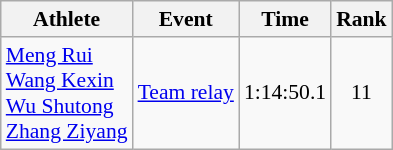<table class="wikitable" style="text-align:center; font-size:90%;">
<tr>
<th>Athlete</th>
<th>Event</th>
<th>Time</th>
<th>Rank</th>
</tr>
<tr>
<td align=left><a href='#'>Meng Rui</a> <br> <a href='#'>Wang Kexin</a><br><a href='#'>Wu Shutong</a> <br> <a href='#'>Zhang Ziyang</a></td>
<td align=left><a href='#'>Team relay</a></td>
<td>1:14:50.1</td>
<td>11</td>
</tr>
</table>
